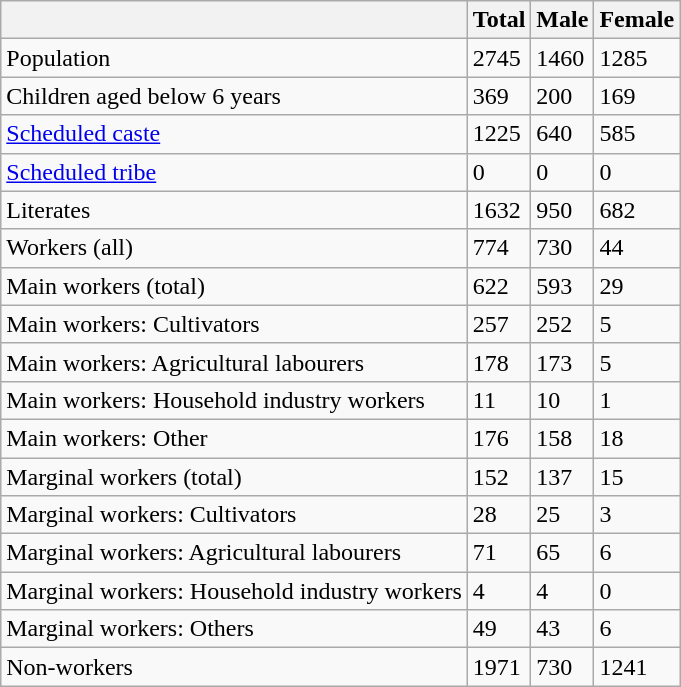<table class="wikitable sortable">
<tr>
<th></th>
<th>Total</th>
<th>Male</th>
<th>Female</th>
</tr>
<tr>
<td>Population</td>
<td>2745</td>
<td>1460</td>
<td>1285</td>
</tr>
<tr>
<td>Children aged below 6 years</td>
<td>369</td>
<td>200</td>
<td>169</td>
</tr>
<tr>
<td><a href='#'>Scheduled caste</a></td>
<td>1225</td>
<td>640</td>
<td>585</td>
</tr>
<tr>
<td><a href='#'>Scheduled tribe</a></td>
<td>0</td>
<td>0</td>
<td>0</td>
</tr>
<tr>
<td>Literates</td>
<td>1632</td>
<td>950</td>
<td>682</td>
</tr>
<tr>
<td>Workers (all)</td>
<td>774</td>
<td>730</td>
<td>44</td>
</tr>
<tr>
<td>Main workers (total)</td>
<td>622</td>
<td>593</td>
<td>29</td>
</tr>
<tr>
<td>Main workers: Cultivators</td>
<td>257</td>
<td>252</td>
<td>5</td>
</tr>
<tr>
<td>Main workers: Agricultural labourers</td>
<td>178</td>
<td>173</td>
<td>5</td>
</tr>
<tr>
<td>Main workers: Household industry workers</td>
<td>11</td>
<td>10</td>
<td>1</td>
</tr>
<tr>
<td>Main workers: Other</td>
<td>176</td>
<td>158</td>
<td>18</td>
</tr>
<tr>
<td>Marginal workers (total)</td>
<td>152</td>
<td>137</td>
<td>15</td>
</tr>
<tr>
<td>Marginal workers: Cultivators</td>
<td>28</td>
<td>25</td>
<td>3</td>
</tr>
<tr>
<td>Marginal workers: Agricultural labourers</td>
<td>71</td>
<td>65</td>
<td>6</td>
</tr>
<tr>
<td>Marginal workers: Household industry workers</td>
<td>4</td>
<td>4</td>
<td>0</td>
</tr>
<tr>
<td>Marginal workers: Others</td>
<td>49</td>
<td>43</td>
<td>6</td>
</tr>
<tr>
<td>Non-workers</td>
<td>1971</td>
<td>730</td>
<td>1241</td>
</tr>
</table>
